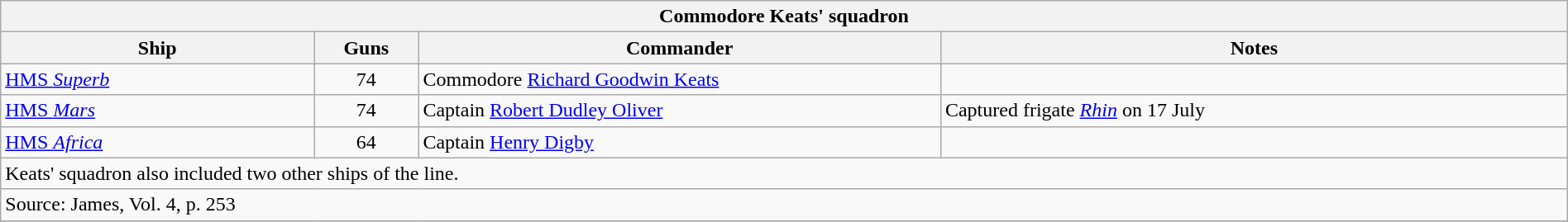<table class="wikitable" width=100%>
<tr valign="top">
<th colspan="11" bgcolor="white">Commodore Keats' squadron</th>
</tr>
<tr valign="top">
<th width=15%; align= center>Ship</th>
<th width=5%; align= center>Guns</th>
<th width=25%; align= center>Commander</th>
<th width=30%; align= center>Notes</th>
</tr>
<tr valign="top">
<td align= left><a href='#'>HMS <em>Superb</em></a></td>
<td align= center>74</td>
<td align= left>Commodore <a href='#'>Richard Goodwin Keats</a></td>
<td align= left></td>
</tr>
<tr valign="top">
<td align= left><a href='#'>HMS <em>Mars</em></a></td>
<td align= center>74</td>
<td align= left>Captain <a href='#'>Robert Dudley Oliver</a></td>
<td align= left>Captured frigate <a href='#'><em>Rhin</em></a> on 17 July</td>
</tr>
<tr valign="top">
<td align= left><a href='#'>HMS <em>Africa</em></a></td>
<td align= center>64</td>
<td align= left>Captain <a href='#'>Henry Digby</a></td>
<td align= left></td>
</tr>
<tr valign="top">
<td colspan="9" align="left">Keats' squadron also included two other ships of the line.</td>
</tr>
<tr valign="top">
<td colspan="9" align="left">Source: James, Vol. 4, p. 253</td>
</tr>
<tr>
</tr>
</table>
